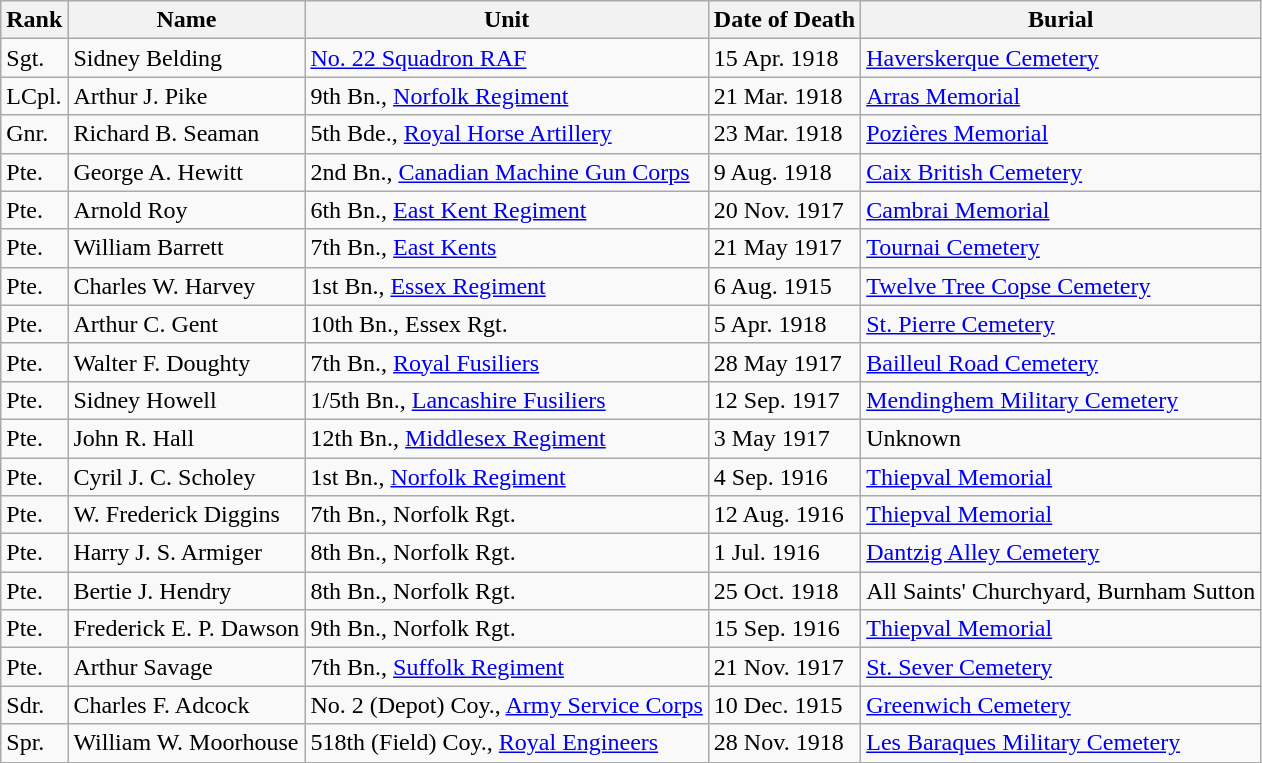<table class="wikitable">
<tr>
<th>Rank</th>
<th>Name</th>
<th>Unit</th>
<th>Date of Death</th>
<th>Burial</th>
</tr>
<tr>
<td>Sgt.</td>
<td>Sidney Belding</td>
<td><a href='#'>No. 22 Squadron RAF</a></td>
<td>15 Apr. 1918</td>
<td><a href='#'>Haverskerque Cemetery</a></td>
</tr>
<tr>
<td>LCpl.</td>
<td>Arthur J. Pike</td>
<td>9th Bn., <a href='#'>Norfolk Regiment</a></td>
<td>21 Mar. 1918</td>
<td><a href='#'>Arras Memorial</a></td>
</tr>
<tr>
<td>Gnr.</td>
<td>Richard B. Seaman</td>
<td>5th Bde., <a href='#'>Royal Horse Artillery</a></td>
<td>23 Mar. 1918</td>
<td><a href='#'>Pozières Memorial</a></td>
</tr>
<tr>
<td>Pte.</td>
<td>George A. Hewitt</td>
<td>2nd Bn., <a href='#'>Canadian Machine Gun Corps</a></td>
<td>9 Aug. 1918</td>
<td><a href='#'>Caix British Cemetery</a></td>
</tr>
<tr>
<td>Pte.</td>
<td>Arnold Roy</td>
<td>6th Bn., <a href='#'>East Kent Regiment</a></td>
<td>20 Nov. 1917</td>
<td><a href='#'>Cambrai Memorial</a></td>
</tr>
<tr>
<td>Pte.</td>
<td>William Barrett</td>
<td>7th Bn., <a href='#'>East Kents</a></td>
<td>21 May 1917</td>
<td><a href='#'>Tournai Cemetery</a></td>
</tr>
<tr>
<td>Pte.</td>
<td>Charles W. Harvey</td>
<td>1st Bn., <a href='#'>Essex Regiment</a></td>
<td>6 Aug. 1915</td>
<td><a href='#'>Twelve Tree Copse Cemetery</a></td>
</tr>
<tr>
<td>Pte.</td>
<td>Arthur C. Gent</td>
<td>10th Bn., Essex Rgt.</td>
<td>5 Apr. 1918</td>
<td><a href='#'>St. Pierre Cemetery</a></td>
</tr>
<tr>
<td>Pte.</td>
<td>Walter F. Doughty</td>
<td>7th Bn., <a href='#'>Royal Fusiliers</a></td>
<td>28 May 1917</td>
<td><a href='#'>Bailleul Road Cemetery</a></td>
</tr>
<tr>
<td>Pte.</td>
<td>Sidney Howell</td>
<td>1/5th Bn., <a href='#'>Lancashire Fusiliers</a></td>
<td>12 Sep. 1917</td>
<td><a href='#'>Mendinghem Military Cemetery</a></td>
</tr>
<tr>
<td>Pte.</td>
<td>John R. Hall</td>
<td>12th Bn., <a href='#'>Middlesex Regiment</a></td>
<td>3 May 1917</td>
<td>Unknown</td>
</tr>
<tr>
<td>Pte.</td>
<td>Cyril J. C. Scholey</td>
<td>1st Bn., <a href='#'>Norfolk Regiment</a></td>
<td>4 Sep. 1916</td>
<td><a href='#'>Thiepval Memorial</a></td>
</tr>
<tr>
<td>Pte.</td>
<td>W. Frederick Diggins</td>
<td>7th Bn., Norfolk Rgt.</td>
<td>12 Aug. 1916</td>
<td><a href='#'>Thiepval Memorial</a></td>
</tr>
<tr>
<td>Pte.</td>
<td>Harry J. S. Armiger</td>
<td>8th Bn., Norfolk Rgt.</td>
<td>1 Jul. 1916</td>
<td><a href='#'>Dantzig Alley Cemetery</a></td>
</tr>
<tr>
<td>Pte.</td>
<td>Bertie J. Hendry</td>
<td>8th Bn., Norfolk Rgt.</td>
<td>25 Oct. 1918</td>
<td>All Saints' Churchyard, Burnham Sutton</td>
</tr>
<tr>
<td>Pte.</td>
<td>Frederick E. P. Dawson</td>
<td>9th Bn., Norfolk Rgt.</td>
<td>15 Sep. 1916</td>
<td><a href='#'>Thiepval Memorial</a></td>
</tr>
<tr>
<td>Pte.</td>
<td>Arthur Savage</td>
<td>7th Bn., <a href='#'>Suffolk Regiment</a></td>
<td>21 Nov. 1917</td>
<td><a href='#'>St. Sever Cemetery</a></td>
</tr>
<tr>
<td>Sdr.</td>
<td>Charles F. Adcock</td>
<td>No. 2 (Depot) Coy., <a href='#'>Army Service Corps</a></td>
<td>10 Dec. 1915</td>
<td><a href='#'>Greenwich Cemetery</a></td>
</tr>
<tr>
<td>Spr.</td>
<td>William W. Moorhouse</td>
<td>518th (Field) Coy., <a href='#'>Royal Engineers</a></td>
<td>28 Nov. 1918</td>
<td><a href='#'>Les Baraques Military Cemetery</a></td>
</tr>
</table>
